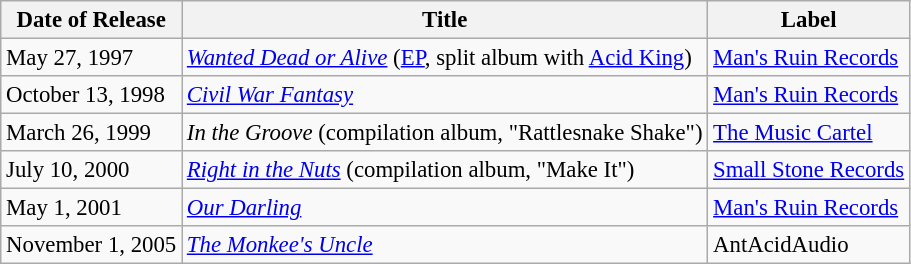<table class="wikitable" style="font-size: 95%;">
<tr>
<th>Date of Release</th>
<th>Title</th>
<th>Label</th>
</tr>
<tr>
<td>May 27, 1997</td>
<td><em><a href='#'>Wanted Dead or Alive</a></em> (<a href='#'>EP</a>, split album with <a href='#'>Acid King</a>)</td>
<td><a href='#'>Man's Ruin Records</a></td>
</tr>
<tr>
<td>October 13, 1998</td>
<td><em><a href='#'>Civil War Fantasy</a></em></td>
<td><a href='#'>Man's Ruin Records</a></td>
</tr>
<tr>
<td>March 26, 1999</td>
<td><em>In the Groove</em> (compilation album, "Rattlesnake Shake")</td>
<td><a href='#'>The Music Cartel</a></td>
</tr>
<tr>
<td>July 10, 2000</td>
<td><em><a href='#'>Right in the Nuts</a></em> (compilation album, "Make It")</td>
<td><a href='#'>Small Stone Records</a></td>
</tr>
<tr>
<td>May 1, 2001</td>
<td><em><a href='#'>Our Darling</a></em></td>
<td><a href='#'>Man's Ruin Records</a></td>
</tr>
<tr>
<td>November 1, 2005</td>
<td><em><a href='#'>The Monkee's Uncle</a></em></td>
<td>AntAcidAudio</td>
</tr>
</table>
